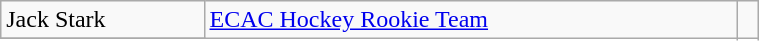<table class="wikitable" width=40%>
<tr>
<td>Jack Stark</td>
<td rowspan=2><a href='#'>ECAC Hockey Rookie Team</a></td>
<td rowspan=2></td>
</tr>
<tr>
</tr>
</table>
